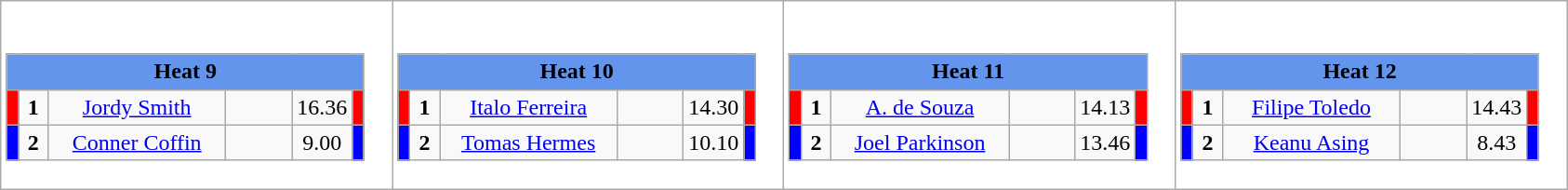<table class="wikitable" style="background:#fff;">
<tr>
<td><br><table class="wikitable">
<tr>
<td colspan="6"  style="text-align:center; background:#6495ed;"><strong>Heat 9</strong></td>
</tr>
<tr>
<td style="width:01px; background: #f00;"></td>
<td style="width:14px; text-align:center;"><strong>1</strong></td>
<td style="width:120px; text-align:center;"><a href='#'>Jordy Smith</a></td>
<td style="width:40px; text-align:center;"></td>
<td style="width:20px; text-align:center;">16.36</td>
<td style="width:01px; background: #f00;"></td>
</tr>
<tr>
<td style="width:01px; background: #00f;"></td>
<td style="width:14px; text-align:center;"><strong>2</strong></td>
<td style="width:120px; text-align:center;"><a href='#'>Conner Coffin</a></td>
<td style="width:40px; text-align:center;"></td>
<td style="width:20px; text-align:center;">9.00</td>
<td style="width:01px; background: #00f;"></td>
</tr>
</table>
</td>
<td><br><table class="wikitable">
<tr>
<td colspan="6"  style="text-align:center; background:#6495ed;"><strong>Heat 10</strong></td>
</tr>
<tr>
<td style="width:01px; background: #f00;"></td>
<td style="width:14px; text-align:center;"><strong>1</strong></td>
<td style="width:120px; text-align:center;"><a href='#'>Italo Ferreira</a></td>
<td style="width:40px; text-align:center;"></td>
<td style="width:20px; text-align:center;">14.30</td>
<td style="width:01px; background: #f00;"></td>
</tr>
<tr>
<td style="width:01px; background: #00f;"></td>
<td style="width:14px; text-align:center;"><strong>2</strong></td>
<td style="width:120px; text-align:center;"><a href='#'>Tomas Hermes</a></td>
<td style="width:40px; text-align:center;"></td>
<td style="width:20px; text-align:center;">10.10</td>
<td style="width:01px; background: #00f;"></td>
</tr>
</table>
</td>
<td><br><table class="wikitable">
<tr>
<td colspan="6"  style="text-align:center; background:#6495ed;"><strong>Heat 11</strong></td>
</tr>
<tr>
<td style="width:01px; background: #f00;"></td>
<td style="width:14px; text-align:center;"><strong>1</strong></td>
<td style="width:120px; text-align:center;"><a href='#'>A. de Souza</a></td>
<td style="width:40px; text-align:center;"></td>
<td style="width:20px; text-align:center;">14.13</td>
<td style="width:01px; background: #f00;"></td>
</tr>
<tr>
<td style="width:01px; background: #00f;"></td>
<td style="width:14px; text-align:center;"><strong>2</strong></td>
<td style="width:120px; text-align:center;"><a href='#'>Joel Parkinson</a></td>
<td style="width:40px; text-align:center;"></td>
<td style="width:20px; text-align:center;">13.46</td>
<td style="width:01px; background: #00f;"></td>
</tr>
</table>
</td>
<td><br><table class="wikitable">
<tr>
<td colspan="6"  style="text-align:center; background:#6495ed;"><strong>Heat 12</strong></td>
</tr>
<tr>
<td style="width:01px; background: #f00;"></td>
<td style="width:14px; text-align:center;"><strong>1</strong></td>
<td style="width:120px; text-align:center;"><a href='#'>Filipe Toledo</a></td>
<td style="width:40px; text-align:center;"></td>
<td style="width:20px; text-align:center;">14.43</td>
<td style="width:01px; background: #f00;"></td>
</tr>
<tr>
<td style="width:01px; background: #00f;"></td>
<td style="width:14px; text-align:center;"><strong>2</strong></td>
<td style="width:120px; text-align:center;"><a href='#'>Keanu Asing</a></td>
<td style="width:40px; text-align:center;"></td>
<td style="width:20px; text-align:center;">8.43</td>
<td style="width:01px; background: #00f;"></td>
</tr>
</table>
</td>
</tr>
</table>
